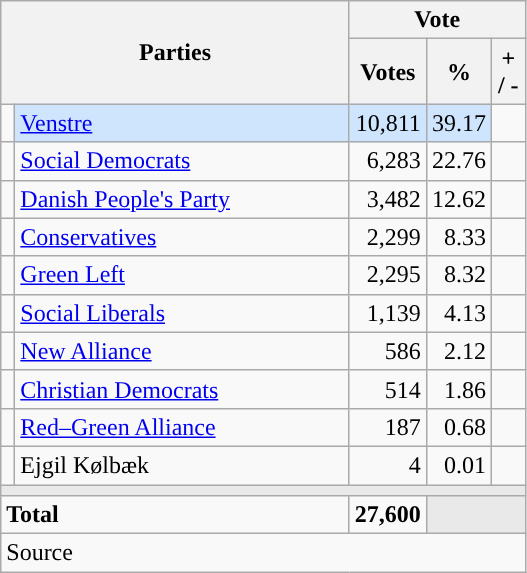<table class="wikitable" style="text-align:right;">
<tr>
<th style="text-align:centre;" rowspan="2" colspan="2" width="225">Parties</th>
<th colspan="3">Vote</th>
</tr>
<tr>
<th width="15">Votes</th>
<th width="15">%</th>
<th width="15">+ / -</th>
</tr>
<tr>
<td width="2" style="color:inherit;background:"></td>
<td bgcolor=#cfe5fe  align="left"><a href='#'>Venstre</a></td>
<td bgcolor=#cfe5fe>10,811</td>
<td bgcolor=#cfe5fe>39.17</td>
<td></td>
</tr>
<tr>
<td width="2" style="color:inherit;background:"></td>
<td align="left"><a href='#'>Social Democrats</a></td>
<td>6,283</td>
<td>22.76</td>
<td></td>
</tr>
<tr>
<td width="2" style="color:inherit;background:"></td>
<td align="left"><a href='#'>Danish People's Party</a></td>
<td>3,482</td>
<td>12.62</td>
<td></td>
</tr>
<tr>
<td width="2" style="color:inherit;background:"></td>
<td align="left"><a href='#'>Conservatives</a></td>
<td>2,299</td>
<td>8.33</td>
<td></td>
</tr>
<tr>
<td width="2" style="color:inherit;background:"></td>
<td align="left"><a href='#'>Green Left</a></td>
<td>2,295</td>
<td>8.32</td>
<td></td>
</tr>
<tr>
<td width="2" style="color:inherit;background:"></td>
<td align="left"><a href='#'>Social Liberals</a></td>
<td>1,139</td>
<td>4.13</td>
<td></td>
</tr>
<tr>
<td width="2" style="color:inherit;background:"></td>
<td align="left"><a href='#'>New Alliance</a></td>
<td>586</td>
<td>2.12</td>
<td></td>
</tr>
<tr>
<td width="2" style="color:inherit;background:"></td>
<td align="left"><a href='#'>Christian Democrats</a></td>
<td>514</td>
<td>1.86</td>
<td></td>
</tr>
<tr>
<td width="2" style="color:inherit;background:"></td>
<td align="left"><a href='#'>Red–Green Alliance</a></td>
<td>187</td>
<td>0.68</td>
<td></td>
</tr>
<tr>
<td width="2" style="color:inherit;background:"></td>
<td align="left">Ejgil Kølbæk</td>
<td>4</td>
<td>0.01</td>
<td></td>
</tr>
<tr>
<td colspan="7" bgcolor="#E9E9E9"></td>
</tr>
<tr>
<td align="left" colspan="2"><strong>Total</strong></td>
<td><strong>27,600</strong></td>
<td bgcolor="#E9E9E9" colspan="2"></td>
</tr>
<tr>
<td align="left" colspan="6">Source</td>
</tr>
</table>
